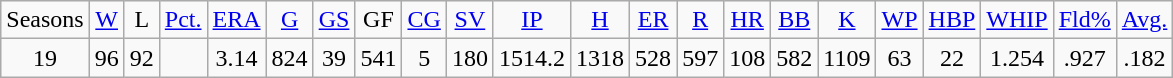<table class=wikitable style="text-align:center">
<tr>
<td>Seasons</td>
<td><a href='#'>W</a></td>
<td>L</td>
<td><a href='#'>Pct.</a></td>
<td><a href='#'>ERA</a></td>
<td><a href='#'>G</a></td>
<td><a href='#'>GS</a></td>
<td>GF</td>
<td><a href='#'>CG</a></td>
<td><a href='#'>SV</a></td>
<td><a href='#'>IP</a></td>
<td><a href='#'>H</a></td>
<td><a href='#'>ER</a></td>
<td><a href='#'>R</a></td>
<td><a href='#'>HR</a></td>
<td><a href='#'>BB</a></td>
<td><a href='#'>K</a></td>
<td><a href='#'>WP</a></td>
<td><a href='#'>HBP</a></td>
<td><a href='#'>WHIP</a></td>
<td><a href='#'>Fld%</a></td>
<td><a href='#'>Avg.</a></td>
</tr>
<tr>
<td>19</td>
<td>96</td>
<td>92</td>
<td></td>
<td>3.14</td>
<td>824</td>
<td>39</td>
<td>541</td>
<td>5</td>
<td>180</td>
<td>1514.2</td>
<td>1318</td>
<td>528</td>
<td>597</td>
<td>108</td>
<td>582</td>
<td>1109</td>
<td>63</td>
<td>22</td>
<td>1.254</td>
<td>.927</td>
<td>.182</td>
</tr>
</table>
